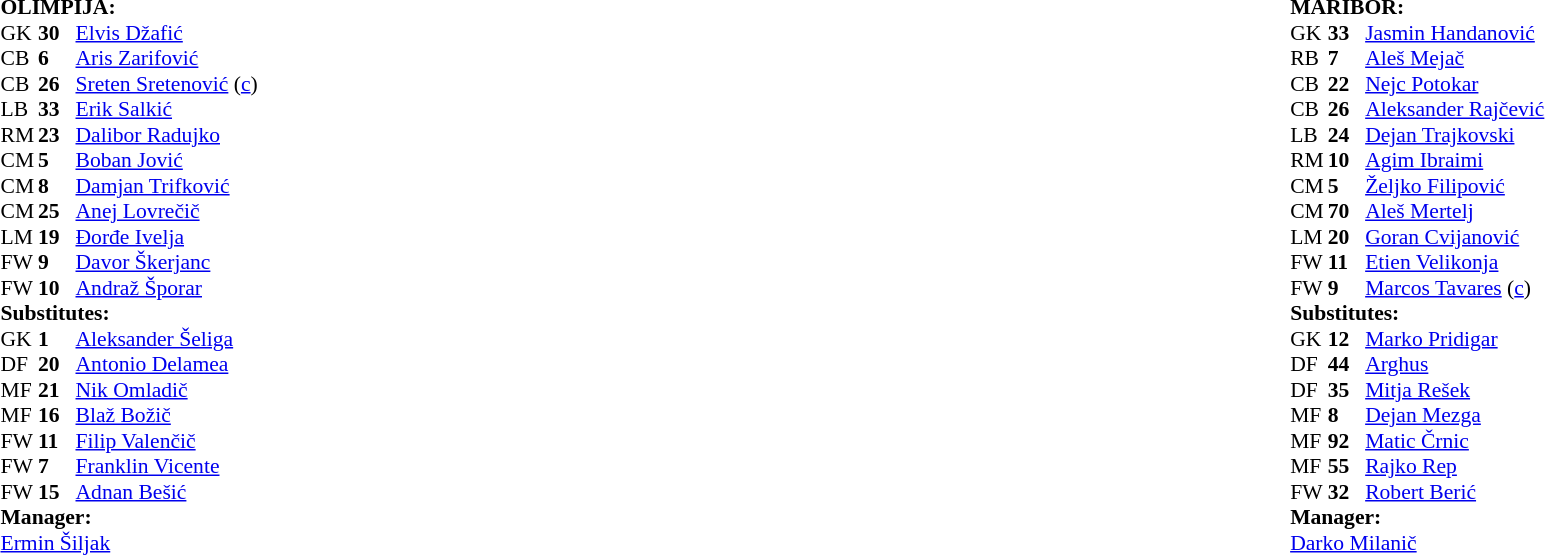<table width="100%">
<tr>
<td valign="top" width="50%"><br><table style="font-size: 90%" cellspacing="0" cellpadding="0">
<tr>
<td colspan="4"><strong>OLIMPIJA:</strong></td>
</tr>
<tr>
<th width=25></th>
<th width=25></th>
</tr>
<tr>
<td>GK</td>
<td><strong>30</strong></td>
<td> <a href='#'>Elvis Džafić</a></td>
</tr>
<tr>
<td>CB</td>
<td><strong>6</strong></td>
<td> <a href='#'>Aris Zarifović</a></td>
<td></td>
</tr>
<tr>
<td>CB</td>
<td><strong>26</strong></td>
<td> <a href='#'>Sreten Sretenović</a> (<a href='#'>c</a>)</td>
</tr>
<tr>
<td>LB</td>
<td><strong>33</strong></td>
<td> <a href='#'>Erik Salkić</a></td>
<td></td>
</tr>
<tr>
<td>RM</td>
<td><strong>23</strong></td>
<td> <a href='#'>Dalibor Radujko</a></td>
<td></td>
</tr>
<tr>
<td>CM</td>
<td><strong>5</strong></td>
<td> <a href='#'>Boban Jović</a></td>
<td></td>
</tr>
<tr>
<td>CM</td>
<td><strong>8</strong></td>
<td> <a href='#'>Damjan Trifković</a></td>
<td></td>
</tr>
<tr>
<td>CM</td>
<td><strong>25</strong></td>
<td> <a href='#'>Anej Lovrečič</a></td>
</tr>
<tr>
<td>LM</td>
<td><strong>19</strong></td>
<td> <a href='#'>Đorđe Ivelja</a></td>
<td> </td>
</tr>
<tr>
<td>FW</td>
<td><strong>9</strong></td>
<td> <a href='#'>Davor Škerjanc</a></td>
<td></td>
</tr>
<tr>
<td>FW</td>
<td><strong>10</strong></td>
<td> <a href='#'>Andraž Šporar</a></td>
<td></td>
</tr>
<tr>
<td colspan=3><strong>Substitutes:</strong></td>
</tr>
<tr>
<td>GK</td>
<td><strong>1</strong></td>
<td> <a href='#'>Aleksander Šeliga</a></td>
</tr>
<tr>
<td>DF</td>
<td><strong>20</strong></td>
<td> <a href='#'>Antonio Delamea</a></td>
</tr>
<tr>
<td>MF</td>
<td><strong>21</strong></td>
<td> <a href='#'>Nik Omladič</a></td>
<td></td>
</tr>
<tr>
<td>MF</td>
<td><strong>16</strong></td>
<td> <a href='#'>Blaž Božič</a></td>
<td></td>
</tr>
<tr>
<td>FW</td>
<td><strong>11</strong></td>
<td> <a href='#'>Filip Valenčič</a></td>
</tr>
<tr>
<td>FW</td>
<td><strong>7</strong></td>
<td> <a href='#'>Franklin Vicente</a></td>
<td></td>
</tr>
<tr>
<td>FW</td>
<td><strong>15</strong></td>
<td> <a href='#'>Adnan Bešić</a></td>
<td></td>
</tr>
<tr>
<td colspan=3><strong>Manager:</strong></td>
</tr>
<tr>
<td colspan=4> <a href='#'>Ermin Šiljak</a></td>
</tr>
</table>
</td>
<td valign="top" width="50%"><br><table style="font-size: 90%" cellspacing="0" cellpadding="0" align=center>
<tr>
<td colspan="4"><strong>MARIBOR:</strong></td>
</tr>
<tr>
<th width=25></th>
<th width=25></th>
</tr>
<tr>
<td>GK</td>
<td><strong>33</strong></td>
<td> <a href='#'>Jasmin Handanović</a></td>
</tr>
<tr>
<td>RB</td>
<td><strong>7</strong></td>
<td> <a href='#'>Aleš Mejač</a></td>
</tr>
<tr>
<td>CB</td>
<td><strong>22</strong></td>
<td> <a href='#'>Nejc Potokar</a></td>
</tr>
<tr>
<td>CB</td>
<td><strong>26</strong></td>
<td> <a href='#'>Aleksander Rajčević</a></td>
</tr>
<tr>
<td>LB</td>
<td><strong>24</strong></td>
<td> <a href='#'>Dejan Trajkovski</a></td>
</tr>
<tr>
<td>RM</td>
<td><strong>10</strong></td>
<td> <a href='#'>Agim Ibraimi</a></td>
<td></td>
</tr>
<tr>
<td>CM</td>
<td><strong>5</strong></td>
<td> <a href='#'>Željko Filipović</a></td>
<td></td>
</tr>
<tr>
<td>CM</td>
<td><strong>70</strong></td>
<td> <a href='#'>Aleš Mertelj</a></td>
<td></td>
</tr>
<tr>
<td>LM</td>
<td><strong>20</strong></td>
<td> <a href='#'>Goran Cvijanović</a></td>
<td></td>
</tr>
<tr>
<td>FW</td>
<td><strong>11</strong></td>
<td> <a href='#'>Etien Velikonja</a></td>
<td></td>
</tr>
<tr>
<td>FW</td>
<td><strong>9</strong></td>
<td> <a href='#'>Marcos Tavares</a> (<a href='#'>c</a>)</td>
<td></td>
</tr>
<tr>
<td colspan=3><strong>Substitutes:</strong></td>
</tr>
<tr>
<td>GK</td>
<td><strong>12</strong></td>
<td> <a href='#'>Marko Pridigar</a></td>
</tr>
<tr>
<td>DF</td>
<td><strong>44</strong></td>
<td> <a href='#'>Arghus</a></td>
</tr>
<tr>
<td>DF</td>
<td><strong>35</strong></td>
<td> <a href='#'>Mitja Rešek</a></td>
</tr>
<tr>
<td>MF</td>
<td><strong>8</strong></td>
<td> <a href='#'>Dejan Mezga</a></td>
<td></td>
</tr>
<tr>
<td>MF</td>
<td><strong>92</strong></td>
<td> <a href='#'>Matic Črnic</a></td>
</tr>
<tr>
<td>MF</td>
<td><strong>55</strong></td>
<td> <a href='#'>Rajko Rep</a></td>
<td></td>
</tr>
<tr>
<td>FW</td>
<td><strong>32</strong></td>
<td> <a href='#'>Robert Berić</a></td>
<td></td>
</tr>
<tr>
<td colspan=3><strong>Manager:</strong></td>
</tr>
<tr>
<td colspan=4> <a href='#'>Darko Milanič</a></td>
</tr>
</table>
</td>
</tr>
</table>
